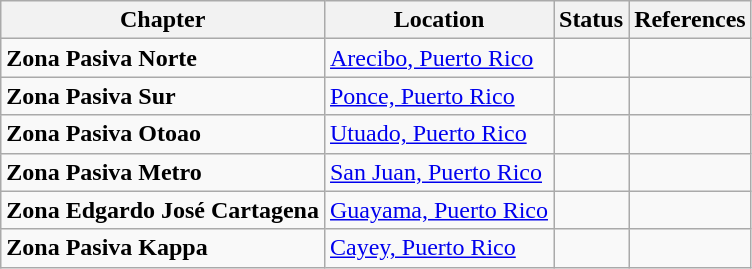<table class="wikitable sortable">
<tr>
<th>Chapter</th>
<th>Location</th>
<th>Status</th>
<th>References</th>
</tr>
<tr>
<td><strong>Zona Pasiva Norte</strong></td>
<td><a href='#'>Arecibo, Puerto Rico</a></td>
<td></td>
<td></td>
</tr>
<tr>
<td><strong>Zona Pasiva Sur</strong></td>
<td><a href='#'>Ponce, Puerto Rico</a></td>
<td></td>
<td></td>
</tr>
<tr>
<td><strong>Zona Pasiva Otoao</strong></td>
<td><a href='#'>Utuado, Puerto Rico</a></td>
<td></td>
<td></td>
</tr>
<tr>
<td><strong>Zona Pasiva Metro</strong></td>
<td><a href='#'>San Juan, Puerto Rico</a></td>
<td></td>
<td></td>
</tr>
<tr>
<td><strong>Zona Edgardo José Cartagena</strong></td>
<td><a href='#'>Guayama, Puerto Rico</a></td>
<td></td>
<td></td>
</tr>
<tr>
<td><strong>Zona Pasiva Kappa</strong></td>
<td><a href='#'>Cayey, Puerto Rico</a></td>
<td></td>
<td></td>
</tr>
</table>
